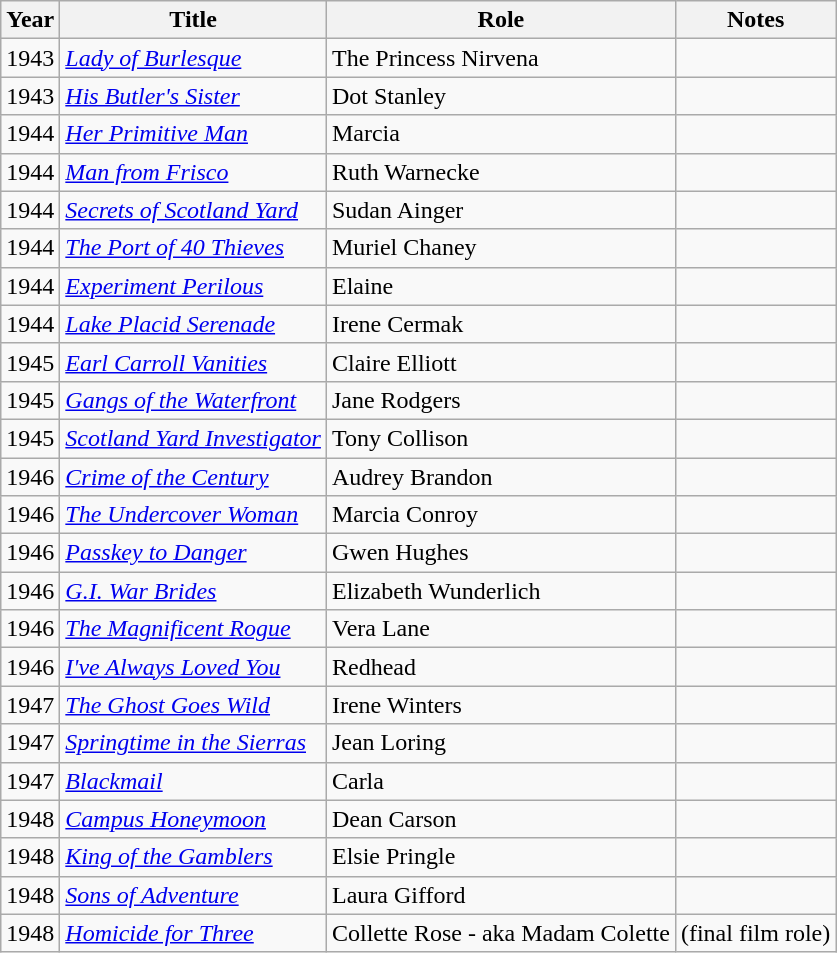<table class="wikitable">
<tr>
<th>Year</th>
<th>Title</th>
<th>Role</th>
<th>Notes</th>
</tr>
<tr>
<td>1943</td>
<td><em><a href='#'>Lady of Burlesque</a></em></td>
<td>The Princess Nirvena</td>
<td></td>
</tr>
<tr>
<td>1943</td>
<td><em><a href='#'>His Butler's Sister</a></em></td>
<td>Dot Stanley</td>
<td></td>
</tr>
<tr>
<td>1944</td>
<td><em><a href='#'>Her Primitive Man</a></em></td>
<td>Marcia</td>
<td></td>
</tr>
<tr>
<td>1944</td>
<td><em><a href='#'>Man from Frisco</a></em></td>
<td>Ruth Warnecke</td>
<td></td>
</tr>
<tr>
<td>1944</td>
<td><em><a href='#'>Secrets of Scotland Yard</a></em></td>
<td>Sudan Ainger</td>
<td></td>
</tr>
<tr>
<td>1944</td>
<td><em><a href='#'>The Port of 40 Thieves</a></em></td>
<td>Muriel Chaney</td>
<td></td>
</tr>
<tr>
<td>1944</td>
<td><em><a href='#'>Experiment Perilous</a></em></td>
<td>Elaine</td>
<td></td>
</tr>
<tr>
<td>1944</td>
<td><em><a href='#'>Lake Placid Serenade</a></em></td>
<td>Irene Cermak</td>
<td></td>
</tr>
<tr>
<td>1945</td>
<td><em><a href='#'>Earl Carroll Vanities</a></em></td>
<td>Claire Elliott</td>
<td></td>
</tr>
<tr>
<td>1945</td>
<td><em><a href='#'>Gangs of the Waterfront</a></em></td>
<td>Jane Rodgers</td>
<td></td>
</tr>
<tr>
<td>1945</td>
<td><em><a href='#'>Scotland Yard Investigator</a></em></td>
<td>Tony Collison</td>
<td></td>
</tr>
<tr>
<td>1946</td>
<td><em><a href='#'>Crime of the Century</a></em></td>
<td>Audrey Brandon</td>
<td></td>
</tr>
<tr>
<td>1946</td>
<td><em><a href='#'>The Undercover Woman</a></em></td>
<td>Marcia Conroy</td>
<td></td>
</tr>
<tr>
<td>1946</td>
<td><em><a href='#'>Passkey to Danger</a></em></td>
<td>Gwen Hughes</td>
<td></td>
</tr>
<tr>
<td>1946</td>
<td><em><a href='#'>G.I. War Brides</a></em></td>
<td>Elizabeth Wunderlich</td>
<td></td>
</tr>
<tr>
<td>1946</td>
<td><em><a href='#'>The Magnificent Rogue</a></em></td>
<td>Vera Lane</td>
<td></td>
</tr>
<tr>
<td>1946</td>
<td><em><a href='#'>I've Always Loved You</a></em></td>
<td>Redhead</td>
<td></td>
</tr>
<tr>
<td>1947</td>
<td><em><a href='#'>The Ghost Goes Wild</a></em></td>
<td>Irene Winters</td>
<td></td>
</tr>
<tr>
<td>1947</td>
<td><em><a href='#'>Springtime in the Sierras</a></em></td>
<td>Jean Loring</td>
<td></td>
</tr>
<tr>
<td>1947</td>
<td><em><a href='#'>Blackmail</a></em></td>
<td>Carla</td>
<td></td>
</tr>
<tr>
<td>1948</td>
<td><em><a href='#'>Campus Honeymoon</a></em></td>
<td>Dean Carson</td>
<td></td>
</tr>
<tr>
<td>1948</td>
<td><em><a href='#'>King of the Gamblers</a></em></td>
<td>Elsie Pringle</td>
<td></td>
</tr>
<tr>
<td>1948</td>
<td><em><a href='#'>Sons of Adventure</a></em></td>
<td>Laura Gifford</td>
<td></td>
</tr>
<tr>
<td>1948</td>
<td><em><a href='#'>Homicide for Three</a></em></td>
<td>Collette Rose - aka Madam Colette</td>
<td>(final film role)</td>
</tr>
</table>
